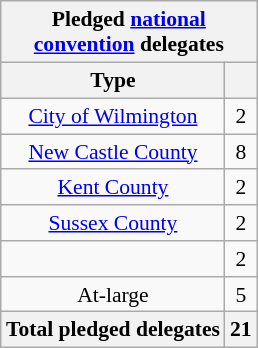<table class="wikitable sortable" style="font-size:90%;text-align:center;float:right;padding:5px;">
<tr>
<th colspan="2">Pledged <a href='#'>national<br>convention</a> delegates</th>
</tr>
<tr>
<th>Type</th>
<th></th>
</tr>
<tr>
<td><a href='#'>City of Wilmington</a></td>
<td>2</td>
</tr>
<tr>
<td><a href='#'>New Castle County</a></td>
<td>8</td>
</tr>
<tr>
<td><a href='#'>Kent County</a></td>
<td>2</td>
</tr>
<tr>
<td><a href='#'>Sussex County</a></td>
<td>2</td>
</tr>
<tr>
<td></td>
<td>2</td>
</tr>
<tr>
<td>At-large</td>
<td>5</td>
</tr>
<tr>
<th>Total pledged delegates</th>
<th>21</th>
</tr>
</table>
